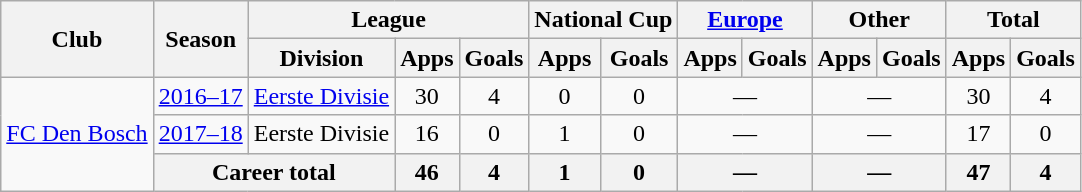<table class="wikitable" style="text-align: center;">
<tr>
<th rowspan="2">Club</th>
<th rowspan="2">Season</th>
<th colspan="3">League</th>
<th colspan="2">National Cup</th>
<th colspan="2"><a href='#'>Europe</a></th>
<th colspan="2">Other</th>
<th colspan="2">Total</th>
</tr>
<tr>
<th>Division</th>
<th>Apps</th>
<th>Goals</th>
<th>Apps</th>
<th>Goals</th>
<th>Apps</th>
<th>Goals</th>
<th>Apps</th>
<th>Goals</th>
<th>Apps</th>
<th>Goals</th>
</tr>
<tr>
<td rowspan="3" valign="center"><a href='#'>FC Den Bosch</a></td>
<td><a href='#'>2016–17</a></td>
<td><a href='#'>Eerste Divisie</a></td>
<td>30</td>
<td>4</td>
<td>0</td>
<td>0</td>
<td colspan="2">—</td>
<td colspan="2">—</td>
<td>30</td>
<td>4</td>
</tr>
<tr>
<td><a href='#'>2017–18</a></td>
<td>Eerste Divisie</td>
<td>16</td>
<td>0</td>
<td>1</td>
<td>0</td>
<td colspan="2">—</td>
<td colspan="2">—</td>
<td>17</td>
<td>0</td>
</tr>
<tr>
<th colspan="2">Career total</th>
<th>46</th>
<th>4</th>
<th>1</th>
<th>0</th>
<th colspan="2">—</th>
<th colspan="2">—</th>
<th>47</th>
<th>4</th>
</tr>
</table>
